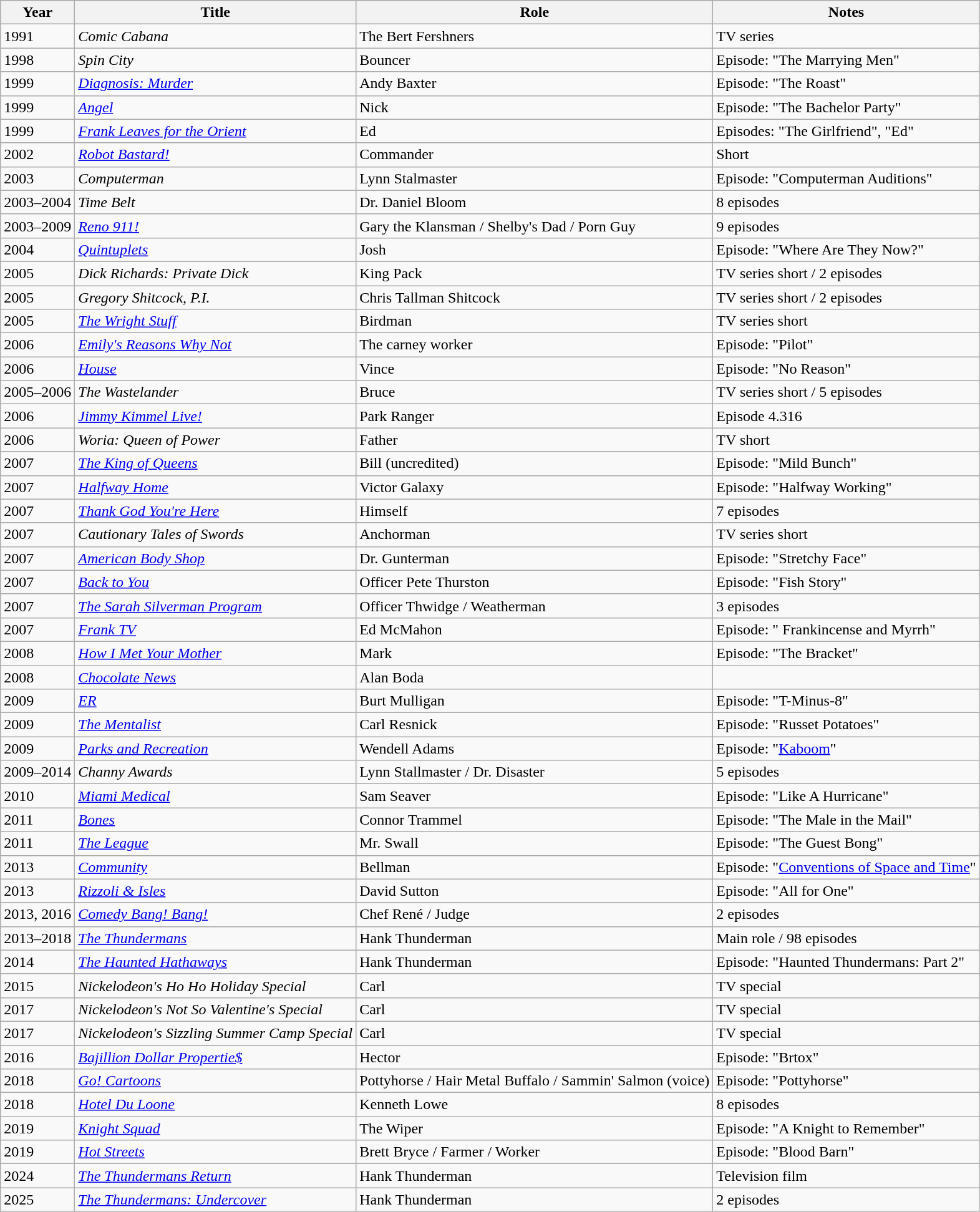<table class="wikitable sortable">
<tr>
<th>Year</th>
<th>Title</th>
<th>Role</th>
<th>Notes</th>
</tr>
<tr>
<td>1991</td>
<td><em>Comic Cabana</em></td>
<td>The Bert Fershners</td>
<td>TV series</td>
</tr>
<tr>
<td>1998</td>
<td><em>Spin City</em></td>
<td>Bouncer</td>
<td>Episode: "The Marrying Men"</td>
</tr>
<tr>
<td>1999</td>
<td><em><a href='#'>Diagnosis: Murder</a></em></td>
<td>Andy Baxter</td>
<td>Episode: "The Roast"</td>
</tr>
<tr>
<td>1999</td>
<td><em><a href='#'>Angel</a></em></td>
<td>Nick</td>
<td>Episode: "The Bachelor Party"</td>
</tr>
<tr>
<td>1999</td>
<td><em><a href='#'>Frank Leaves for the Orient</a></em></td>
<td>Ed</td>
<td>Episodes: "The Girlfriend", "Ed"</td>
</tr>
<tr>
<td>2002</td>
<td><em><a href='#'>Robot Bastard!</a></em></td>
<td>Commander</td>
<td>Short</td>
</tr>
<tr>
<td>2003</td>
<td><em>Computerman</em></td>
<td>Lynn Stalmaster</td>
<td>Episode: "Computerman Auditions"</td>
</tr>
<tr>
<td>2003–2004</td>
<td><em>Time Belt</em></td>
<td>Dr. Daniel Bloom</td>
<td>8 episodes</td>
</tr>
<tr>
<td>2003–2009</td>
<td><em><a href='#'>Reno 911!</a></em></td>
<td>Gary the Klansman / Shelby's Dad / Porn Guy</td>
<td>9 episodes</td>
</tr>
<tr>
<td>2004</td>
<td><em><a href='#'>Quintuplets</a></em></td>
<td>Josh</td>
<td>Episode: "Where Are They Now?"</td>
</tr>
<tr>
<td>2005</td>
<td><em>Dick Richards: Private Dick</em></td>
<td>King Pack</td>
<td>TV series short / 2 episodes</td>
</tr>
<tr>
<td>2005</td>
<td><em>Gregory Shitcock, P.I.</em></td>
<td>Chris Tallman Shitcock</td>
<td>TV series short / 2 episodes</td>
</tr>
<tr>
<td>2005</td>
<td><em><a href='#'>The Wright Stuff</a></em></td>
<td>Birdman</td>
<td>TV series short</td>
</tr>
<tr>
<td>2006</td>
<td><em><a href='#'>Emily's Reasons Why Not</a></em></td>
<td>The carney worker</td>
<td>Episode: "Pilot"</td>
</tr>
<tr>
<td>2006</td>
<td><em><a href='#'>House</a></em></td>
<td>Vince</td>
<td>Episode: "No Reason"</td>
</tr>
<tr>
<td>2005–2006</td>
<td><em>The Wastelander</em></td>
<td>Bruce</td>
<td>TV series short / 5 episodes</td>
</tr>
<tr>
<td>2006</td>
<td><em><a href='#'>Jimmy Kimmel Live!</a></em></td>
<td>Park Ranger</td>
<td>Episode 4.316</td>
</tr>
<tr>
<td>2006</td>
<td><em>Woria: Queen of Power</em></td>
<td>Father</td>
<td>TV short</td>
</tr>
<tr>
<td>2007</td>
<td><em><a href='#'>The King of Queens</a></em></td>
<td>Bill (uncredited)</td>
<td>Episode: "Mild Bunch"</td>
</tr>
<tr>
<td>2007</td>
<td><em><a href='#'>Halfway Home</a></em></td>
<td>Victor Galaxy</td>
<td>Episode: "Halfway Working"</td>
</tr>
<tr>
<td>2007</td>
<td><em><a href='#'>Thank God You're Here</a></em></td>
<td>Himself</td>
<td>7 episodes</td>
</tr>
<tr>
<td>2007</td>
<td><em>Cautionary Tales of Swords</em></td>
<td>Anchorman</td>
<td>TV series short</td>
</tr>
<tr>
<td>2007</td>
<td><em><a href='#'>American Body Shop</a></em></td>
<td>Dr. Gunterman</td>
<td>Episode: "Stretchy Face"</td>
</tr>
<tr>
<td>2007</td>
<td><em><a href='#'>Back to You</a></em></td>
<td>Officer Pete Thurston</td>
<td>Episode: "Fish Story"</td>
</tr>
<tr>
<td>2007</td>
<td><em><a href='#'>The Sarah Silverman Program</a></em></td>
<td>Officer Thwidge / Weatherman</td>
<td>3 episodes</td>
</tr>
<tr>
<td>2007</td>
<td><em><a href='#'>Frank TV</a></em></td>
<td>Ed McMahon</td>
<td>Episode: " Frankincense and Myrrh"</td>
</tr>
<tr>
<td>2008</td>
<td><em><a href='#'>How I Met Your Mother</a></em></td>
<td>Mark</td>
<td>Episode: "The Bracket"</td>
</tr>
<tr>
<td>2008</td>
<td><em><a href='#'>Chocolate News</a></em></td>
<td>Alan Boda</td>
<td></td>
</tr>
<tr>
<td>2009</td>
<td><em><a href='#'>ER</a></em></td>
<td>Burt Mulligan</td>
<td>Episode: "T-Minus-8"</td>
</tr>
<tr>
<td>2009</td>
<td><em><a href='#'>The Mentalist</a></em></td>
<td>Carl Resnick</td>
<td>Episode: "Russet Potatoes"</td>
</tr>
<tr>
<td>2009</td>
<td><em><a href='#'>Parks and Recreation</a></em></td>
<td>Wendell Adams</td>
<td>Episode: "<a href='#'>Kaboom</a>"</td>
</tr>
<tr>
<td>2009–2014</td>
<td><em>Channy Awards</em></td>
<td>Lynn Stallmaster / Dr. Disaster</td>
<td>5 episodes</td>
</tr>
<tr>
<td>2010</td>
<td><em><a href='#'>Miami Medical</a></em></td>
<td>Sam Seaver</td>
<td>Episode: "Like A Hurricane"</td>
</tr>
<tr>
<td>2011</td>
<td><em><a href='#'>Bones</a></em></td>
<td>Connor Trammel</td>
<td>Episode: "The Male in the Mail"</td>
</tr>
<tr>
<td>2011</td>
<td><em><a href='#'>The League</a></em></td>
<td>Mr. Swall</td>
<td>Episode: "The Guest Bong"</td>
</tr>
<tr>
<td>2013</td>
<td><em><a href='#'>Community</a></em></td>
<td>Bellman</td>
<td>Episode: "<a href='#'>Conventions of Space and Time</a>"</td>
</tr>
<tr>
<td>2013</td>
<td><em><a href='#'>Rizzoli & Isles</a></em></td>
<td>David Sutton</td>
<td>Episode: "All for One"</td>
</tr>
<tr>
<td>2013, 2016</td>
<td><em><a href='#'>Comedy Bang! Bang!</a></em></td>
<td>Chef René / Judge</td>
<td>2 episodes</td>
</tr>
<tr>
<td>2013–2018</td>
<td><em><a href='#'>The Thundermans</a></em></td>
<td>Hank Thunderman</td>
<td>Main role / 98 episodes</td>
</tr>
<tr>
<td>2014</td>
<td><em><a href='#'>The Haunted Hathaways</a></em></td>
<td>Hank Thunderman</td>
<td>Episode: "Haunted Thundermans: Part 2"</td>
</tr>
<tr>
<td>2015</td>
<td><em>Nickelodeon's Ho Ho Holiday Special</em></td>
<td>Carl</td>
<td>TV special</td>
</tr>
<tr>
<td>2017</td>
<td><em>Nickelodeon's Not So Valentine's Special</em></td>
<td>Carl</td>
<td>TV special</td>
</tr>
<tr>
<td>2017</td>
<td><em>Nickelodeon's Sizzling Summer Camp Special</em></td>
<td>Carl</td>
<td>TV special</td>
</tr>
<tr>
<td>2016</td>
<td><em><a href='#'>Bajillion Dollar Propertie$</a></em></td>
<td>Hector</td>
<td>Episode: "Brtox"</td>
</tr>
<tr>
<td>2018</td>
<td><em><a href='#'>Go! Cartoons</a></em></td>
<td>Pottyhorse / Hair Metal Buffalo / Sammin' Salmon (voice)</td>
<td>Episode: "Pottyhorse"</td>
</tr>
<tr>
<td>2018</td>
<td><em><a href='#'>Hotel Du Loone</a></em></td>
<td>Kenneth Lowe</td>
<td>8 episodes</td>
</tr>
<tr>
<td>2019</td>
<td><em><a href='#'>Knight Squad</a></em></td>
<td>The Wiper</td>
<td>Episode: "A Knight to Remember"</td>
</tr>
<tr>
<td>2019</td>
<td><em><a href='#'>Hot Streets</a></em></td>
<td>Brett Bryce / Farmer / Worker</td>
<td>Episode: "Blood Barn"</td>
</tr>
<tr>
<td>2024</td>
<td><em><a href='#'>The Thundermans Return</a></em></td>
<td>Hank Thunderman</td>
<td>Television film</td>
</tr>
<tr>
<td>2025</td>
<td><em><a href='#'>The Thundermans: Undercover</a></em></td>
<td>Hank Thunderman</td>
<td>2 episodes</td>
</tr>
</table>
